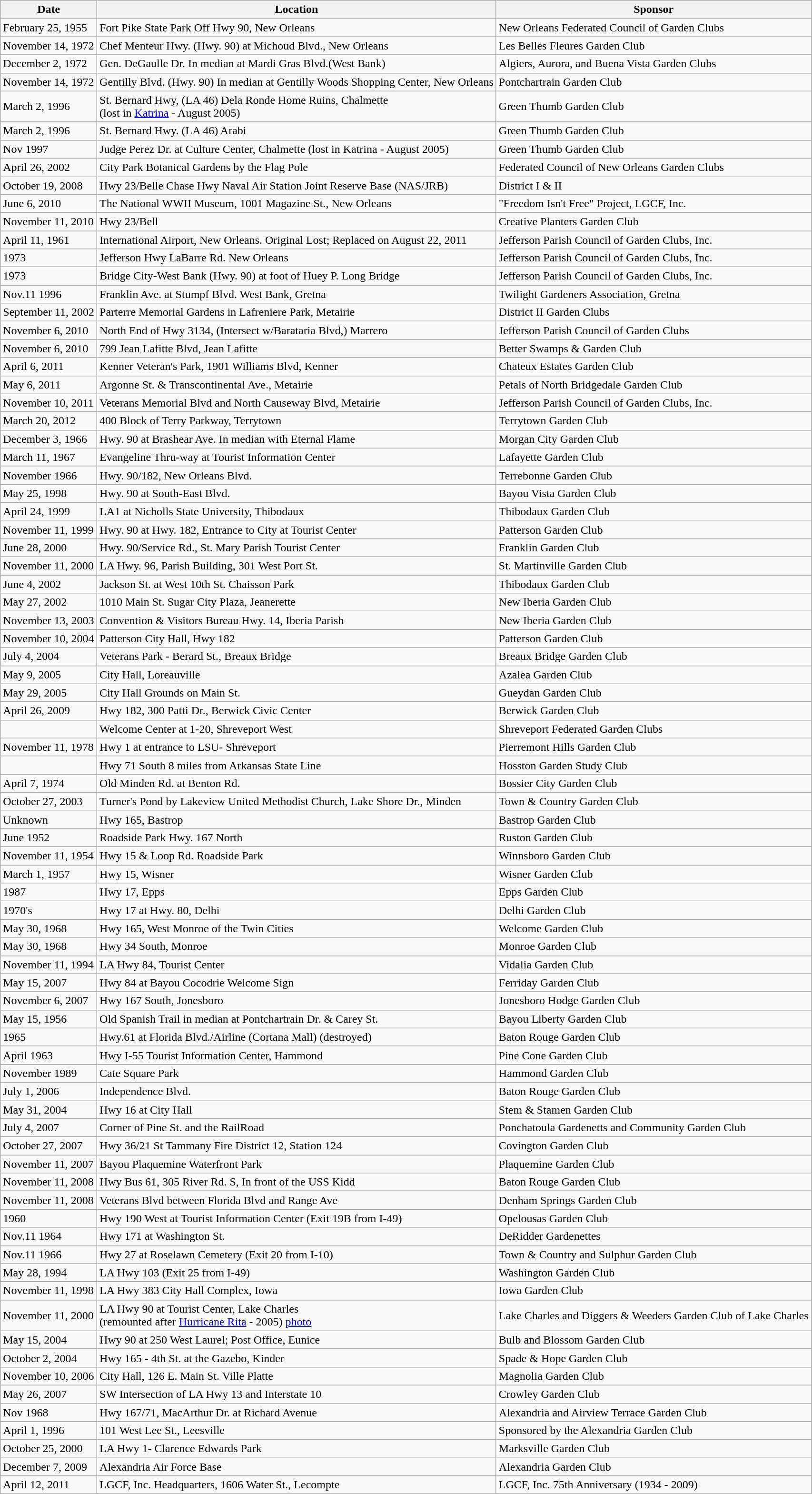<table class="wikitable sortable">
<tr>
<th><strong>Date</strong></th>
<th><strong>Location</strong></th>
<th><strong>Sponsor</strong></th>
</tr>
<tr>
<td>February 25, 1955</td>
<td>Fort Pike State Park Off Hwy 90, New Orleans</td>
<td>New Orleans Federated Council of Garden Clubs</td>
</tr>
<tr>
<td>November 14, 1972</td>
<td>Chef Menteur Hwy. (Hwy. 90) at Michoud Blvd., New Orleans</td>
<td>Les Belles Fleures Garden Club</td>
</tr>
<tr>
<td>December 2, 1972</td>
<td>Gen. DeGaulle Dr. In median at Mardi Gras Blvd.(West Bank)</td>
<td>Algiers, Aurora, and Buena Vista Garden Clubs</td>
</tr>
<tr>
<td>November 14, 1972</td>
<td>Gentilly Blvd. (Hwy. 90) In median at Gentilly Woods Shopping Center, New Orleans</td>
<td>Pontchartrain Garden Club</td>
</tr>
<tr>
<td>March 2, 1996</td>
<td>St. Bernard Hwy, (LA 46) Dela Ronde Home Ruins, Chalmette<br>(lost in <a href='#'>Katrina</a> - August 2005)</td>
<td>Green Thumb Garden Club</td>
</tr>
<tr>
<td>March 2, 1996</td>
<td>St. Bernard Hwy. (LA 46) Arabi</td>
<td>Green Thumb Garden Club</td>
</tr>
<tr>
<td>Nov 1997</td>
<td>Judge Perez Dr. at Culture Center, Chalmette (lost in Katrina - August 2005)</td>
<td>Green Thumb Garden Club</td>
</tr>
<tr>
<td>April 26, 2002</td>
<td>City Park Botanical Gardens by the Flag Pole</td>
<td>Federated Council of New Orleans Garden Clubs</td>
</tr>
<tr>
<td>October 19, 2008</td>
<td>Hwy 23/Belle Chase Hwy Naval Air Station Joint Reserve Base (NAS/JRB)</td>
<td>District I & II</td>
</tr>
<tr>
<td>June 6, 2010</td>
<td>The National WWII Museum, 1001 Magazine St., New Orleans</td>
<td>"Freedom Isn't Free" Project, LGCF, Inc.</td>
</tr>
<tr>
<td>November 11, 2010</td>
<td>Hwy 23/Bell</td>
<td>Creative Planters Garden Club</td>
</tr>
<tr>
<td>April 11, 1961</td>
<td>International Airport, New Orleans. Original Lost; Replaced on August 22, 2011</td>
<td>Jefferson Parish Council of Garden Clubs, Inc.</td>
</tr>
<tr>
<td>1973</td>
<td>Jefferson Hwy LaBarre Rd. New Orleans</td>
<td>Jefferson Parish Council of Garden Clubs, Inc.</td>
</tr>
<tr>
<td>1973</td>
<td>Bridge City-West Bank (Hwy. 90) at foot of Huey P. Long Bridge</td>
<td>Jefferson Parish Council of Garden Clubs, Inc.</td>
</tr>
<tr>
<td>Nov.11 1996</td>
<td>Franklin Ave. at Stumpf Blvd. West Bank, Gretna</td>
<td>Twilight Gardeners Association, Gretna</td>
</tr>
<tr>
<td>September 11, 2002</td>
<td>Parterre Memorial Gardens in Lafreniere Park, Metairie</td>
<td>District II Garden Clubs</td>
</tr>
<tr>
<td>November 6, 2010</td>
<td>North End of Hwy 3134, (Intersect w/Barataria Blvd,) Marrero</td>
<td>Jefferson Parish Council of Garden Clubs</td>
</tr>
<tr>
<td>November 6, 2010</td>
<td>799 Jean Lafitte Blvd, Jean Lafitte</td>
<td>Better Swamps & Garden Club</td>
</tr>
<tr>
<td>April 6, 2011</td>
<td>Kenner Veteran's Park, 1901 Williams Blvd, Kenner</td>
<td>Chateux Estates Garden Club</td>
</tr>
<tr>
<td>May 6, 2011</td>
<td>Argonne St. & Transcontinental Ave., Metairie</td>
<td>Petals of North Bridgedale Garden Club</td>
</tr>
<tr>
<td>November 10, 2011</td>
<td>Veterans Memorial Blvd and North Causeway Blvd, Metairie</td>
<td>Jefferson Parish Council of Garden Clubs, Inc.</td>
</tr>
<tr>
<td>March 20, 2012</td>
<td>400 Block of Terry Parkway, Terrytown</td>
<td>Terrytown Garden Club</td>
</tr>
<tr>
<td>December 3, 1966</td>
<td>Hwy. 90 at Brashear Ave. In median with Eternal Flame</td>
<td>Morgan City Garden Club</td>
</tr>
<tr>
<td>March 11, 1967</td>
<td>Evangeline Thru-way at Tourist Information Center</td>
<td>Lafayette Garden Club</td>
</tr>
<tr>
<td>November 1966</td>
<td>Hwy. 90/182, New Orleans Blvd.</td>
<td>Terrebonne Garden Club</td>
</tr>
<tr>
<td>May 25, 1998</td>
<td>Hwy. 90 at South-East Blvd.</td>
<td>Bayou Vista Garden Club</td>
</tr>
<tr>
<td>April 24, 1999</td>
<td>LA1 at Nicholls State University, Thibodaux</td>
<td>Thibodaux Garden Club</td>
</tr>
<tr>
<td>November 11, 1999</td>
<td>Hwy. 90 at Hwy. 182, Entrance to City at Tourist Center</td>
<td>Patterson Garden Club</td>
</tr>
<tr>
<td>June 28, 2000</td>
<td>Hwy. 90/Service Rd., St. Mary Parish Tourist Center</td>
<td>Franklin Garden Club</td>
</tr>
<tr>
<td>November 11, 2000</td>
<td>LA Hwy. 96, Parish Building, 301 West Port St.</td>
<td>St. Martinville Garden Club</td>
</tr>
<tr>
<td>June 4, 2002</td>
<td>Jackson St. at West 10th St. Chaisson Park</td>
<td>Thibodaux Garden Club</td>
</tr>
<tr>
<td>May 27, 2002</td>
<td>1010 Main St. Sugar City Plaza, Jeanerette</td>
<td>New Iberia Garden Club</td>
</tr>
<tr>
<td>November 13, 2003</td>
<td>Convention & Visitors Bureau Hwy. 14, Iberia Parish</td>
<td>New Iberia Garden Club</td>
</tr>
<tr>
<td>November 10, 2004</td>
<td>Patterson City Hall, Hwy 182</td>
<td>Patterson Garden Club</td>
</tr>
<tr>
<td>July 4, 2004</td>
<td>Veterans Park - Berard St., Breaux Bridge</td>
<td>Breaux Bridge Garden Club</td>
</tr>
<tr>
<td>May 9, 2005</td>
<td>City Hall, Loreauville</td>
<td>Azalea Garden Club</td>
</tr>
<tr>
<td>May 29, 2005</td>
<td>City Hall Grounds on Main St.</td>
<td>Gueydan Garden Club</td>
</tr>
<tr>
<td>April 26, 2009</td>
<td>Hwy 182, 300 Patti Dr., Berwick Civic Center</td>
<td>Berwick Garden Club</td>
</tr>
<tr>
<td></td>
<td>Welcome Center at 1-20, Shreveport West</td>
<td>Shreveport Federated Garden Clubs</td>
</tr>
<tr>
<td>November 11, 1978</td>
<td>Hwy 1 at entrance to LSU- Shreveport</td>
<td>Pierremont Hills Garden Club</td>
</tr>
<tr>
<td></td>
<td>Hwy 71 South 8 miles from Arkansas State Line</td>
<td>Hosston Garden Study Club</td>
</tr>
<tr>
<td>April 7, 1974</td>
<td>Old Minden Rd. at Benton Rd.</td>
<td>Bossier City Garden Club</td>
</tr>
<tr>
<td>October 27, 2003</td>
<td>Turner's Pond by Lakeview United Methodist Church, Lake Shore Dr., Minden</td>
<td>Town & Country Garden Club</td>
</tr>
<tr>
<td>Unknown</td>
<td>Hwy 165, Bastrop</td>
<td>Bastrop Garden Club</td>
</tr>
<tr>
<td>June 1952</td>
<td>Roadside Park Hwy. 167 North</td>
<td>Ruston Garden Club</td>
</tr>
<tr>
<td>November 11, 1954</td>
<td>Hwy 15 & Loop Rd. Roadside Park</td>
<td>Winnsboro Garden Club</td>
</tr>
<tr>
<td>March 1, 1957</td>
<td>Hwy 15, Wisner</td>
<td>Wisner Garden Club</td>
</tr>
<tr>
<td>1987</td>
<td>Hwy 17, Epps</td>
<td>Epps Garden Club</td>
</tr>
<tr>
<td>1970's</td>
<td>Hwy 17 at Hwy. 80, Delhi</td>
<td>Delhi Garden Club</td>
</tr>
<tr>
<td>May 30, 1968</td>
<td>Hwy 165, West Monroe of the Twin Cities</td>
<td>Welcome Garden Club</td>
</tr>
<tr>
<td>May 30, 1968</td>
<td>Hwy 34 South, Monroe</td>
<td>Monroe Garden Club</td>
</tr>
<tr>
<td>November 11, 1994</td>
<td>LA Hwy 84, Tourist Center</td>
<td>Vidalia Garden Club</td>
</tr>
<tr>
<td>May 15, 2007</td>
<td>Hwy 84 at Bayou Cocodrie Welcome Sign</td>
<td>Ferriday Garden Club</td>
</tr>
<tr>
<td>November 6, 2007</td>
<td>Hwy 167 South, Jonesboro</td>
<td>Jonesboro Hodge Garden Club</td>
</tr>
<tr>
<td>May 15, 1956</td>
<td>Old Spanish Trail in median at Pontchartrain Dr. & Carey St.</td>
<td>Bayou Liberty Garden Club</td>
</tr>
<tr>
<td>1965</td>
<td>Hwy.61 at Florida Blvd./Airline (Cortana Mall) (destroyed)</td>
<td>Baton Rouge Garden Club</td>
</tr>
<tr>
<td>April 1963</td>
<td>Hwy I-55 Tourist Information Center, Hammond</td>
<td>Pine Cone Garden Club</td>
</tr>
<tr>
<td>November 1989</td>
<td>Cate Square Park</td>
<td>Hammond Garden Club</td>
</tr>
<tr>
<td>July 1, 2006</td>
<td>Independence Blvd.</td>
<td>Baton Rouge Garden Club</td>
</tr>
<tr>
<td>May 31, 2004</td>
<td>Hwy 16 at City Hall</td>
<td>Stem & Stamen Garden Club</td>
</tr>
<tr>
<td>July 4, 2007</td>
<td>Corner of Pine St. and the RailRoad</td>
<td>Ponchatoula Gardenetts and Community Garden Club</td>
</tr>
<tr>
<td>October 27, 2007</td>
<td>Hwy 36/21 St Tammany Fire District 12, Station 124</td>
<td>Covington Garden Club</td>
</tr>
<tr>
<td>November 11, 2007</td>
<td>Bayou Plaquemine Waterfront Park</td>
<td>Plaquemine Garden Club</td>
</tr>
<tr>
<td>November 11, 2008</td>
<td>Hwy Bus 61, 305 River Rd. S, In front of the USS Kidd</td>
<td>Baton Rouge Garden Club</td>
</tr>
<tr>
<td>November 11, 2008</td>
<td>Veterans Blvd between Florida Blvd and Range Ave</td>
<td>Denham Springs Garden Club</td>
</tr>
<tr>
<td>1960</td>
<td>Hwy 190 West at Tourist Information Center (Exit 19B from I-49)</td>
<td>Opelousas Garden Club</td>
</tr>
<tr>
<td>Nov.11 1964</td>
<td>Hwy 171 at Washington St.</td>
<td>DeRidder Gardenettes</td>
</tr>
<tr>
<td>Nov.11 1966</td>
<td>Hwy 27 at Roselawn Cemetery (Exit 20 from I-10)</td>
<td>Town & Country and Sulphur Garden Club</td>
</tr>
<tr>
<td>May 28, 1994</td>
<td>LA Hwy 103 (Exit 25 from I-49)</td>
<td>Washington Garden Club</td>
</tr>
<tr>
<td>November 11, 1998</td>
<td>LA Hwy 383 City Hall Complex, Iowa</td>
<td>Iowa Garden Club</td>
</tr>
<tr>
<td>November 11, 2000</td>
<td>LA Hwy 90 at Tourist Center, Lake Charles<br>(remounted after <a href='#'>Hurricane Rita</a> - 2005) <a href='#'>photo</a></td>
<td>Lake Charles and Diggers & Weeders Garden Club of Lake Charles</td>
</tr>
<tr>
<td>May 15, 2004</td>
<td>Hwy 90 at 250 West Laurel; Post Office, Eunice</td>
<td>Bulb and Blossom Garden Club</td>
</tr>
<tr>
<td>October 2, 2004</td>
<td>Hwy 165 - 4th St. at the Gazebo, Kinder</td>
<td>Spade & Hope Garden Club</td>
</tr>
<tr>
<td>November 10, 2006</td>
<td>City Hall, 126 E. Main St. Ville Platte</td>
<td>Magnolia Garden Club</td>
</tr>
<tr>
<td>May 26, 2007</td>
<td>SW Intersection of LA Hwy 13 and Interstate 10</td>
<td>Crowley Garden Club</td>
</tr>
<tr>
<td>Nov 1968</td>
<td>Hwy 167/71, MacArthur Dr. at Richard Avenue</td>
<td>Alexandria and Airview Terrace Garden Club</td>
</tr>
<tr>
<td>April 1, 1996</td>
<td>101 West Lee St., Leesville</td>
<td>Sponsored by the Alexandria Garden Club</td>
</tr>
<tr>
<td>October 25, 2000</td>
<td>LA Hwy 1- Clarence Edwards Park</td>
<td>Marksville Garden Club</td>
</tr>
<tr>
<td>December 7, 2009</td>
<td>Alexandria Air Force Base</td>
<td>Alexandria Garden Club</td>
</tr>
<tr>
<td>April 12, 2011</td>
<td>LGCF, Inc. Headquarters, 1606 Water St., Lecompte</td>
<td>LGCF, Inc. 75th Anniversary (1934 - 2009)</td>
</tr>
</table>
